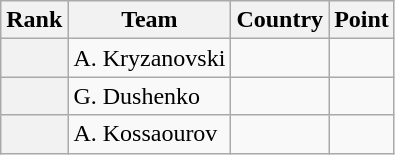<table class="wikitable sortable">
<tr>
<th>Rank</th>
<th>Team</th>
<th>Country</th>
<th>Point</th>
</tr>
<tr>
<th></th>
<td>A. Kryzanovski</td>
<td></td>
<td></td>
</tr>
<tr>
<th></th>
<td>G. Dushenko</td>
<td></td>
<td></td>
</tr>
<tr>
<th></th>
<td>A. Kossaourov</td>
<td></td>
<td></td>
</tr>
</table>
